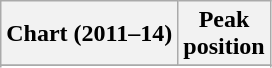<table class="wikitable plainrowheaders sortable">
<tr>
<th scope="col">Chart (2011–14)</th>
<th scope="col">Peak<br>position</th>
</tr>
<tr>
</tr>
<tr>
</tr>
<tr>
</tr>
<tr>
</tr>
<tr>
</tr>
<tr>
</tr>
<tr>
</tr>
<tr>
</tr>
<tr>
</tr>
<tr>
</tr>
<tr>
</tr>
<tr>
</tr>
<tr>
</tr>
<tr>
</tr>
</table>
